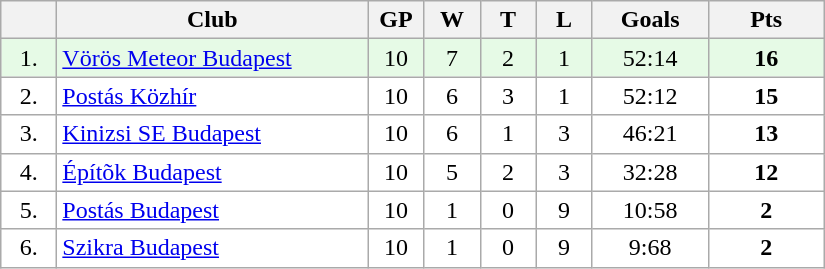<table class="wikitable">
<tr>
<th width="30"></th>
<th width="200">Club</th>
<th width="30">GP</th>
<th width="30">W</th>
<th width="30">T</th>
<th width="30">L</th>
<th width="70">Goals</th>
<th width="70">Pts</th>
</tr>
<tr bgcolor="#e6fae6" align="center">
<td>1.</td>
<td align="left"><a href='#'>Vörös Meteor Budapest</a></td>
<td>10</td>
<td>7</td>
<td>2</td>
<td>1</td>
<td>52:14</td>
<td><strong>16</strong></td>
</tr>
<tr bgcolor="#FFFFFF" align="center">
<td>2.</td>
<td align="left"><a href='#'>Postás Közhír</a></td>
<td>10</td>
<td>6</td>
<td>3</td>
<td>1</td>
<td>52:12</td>
<td><strong>15</strong></td>
</tr>
<tr bgcolor="#FFFFFF" align="center">
<td>3.</td>
<td align="left"><a href='#'>Kinizsi SE Budapest</a></td>
<td>10</td>
<td>6</td>
<td>1</td>
<td>3</td>
<td>46:21</td>
<td><strong>13</strong></td>
</tr>
<tr bgcolor="#FFFFFF" align="center">
<td>4.</td>
<td align="left"><a href='#'>Építõk Budapest</a></td>
<td>10</td>
<td>5</td>
<td>2</td>
<td>3</td>
<td>32:28</td>
<td><strong>12</strong></td>
</tr>
<tr bgcolor="#FFFFFF" align="center">
<td>5.</td>
<td align="left"><a href='#'>Postás Budapest</a></td>
<td>10</td>
<td>1</td>
<td>0</td>
<td>9</td>
<td>10:58</td>
<td><strong>2</strong></td>
</tr>
<tr bgcolor="#FFFFFF" align="center">
<td>6.</td>
<td align="left"><a href='#'>Szikra Budapest</a></td>
<td>10</td>
<td>1</td>
<td>0</td>
<td>9</td>
<td>9:68</td>
<td><strong>2</strong></td>
</tr>
</table>
